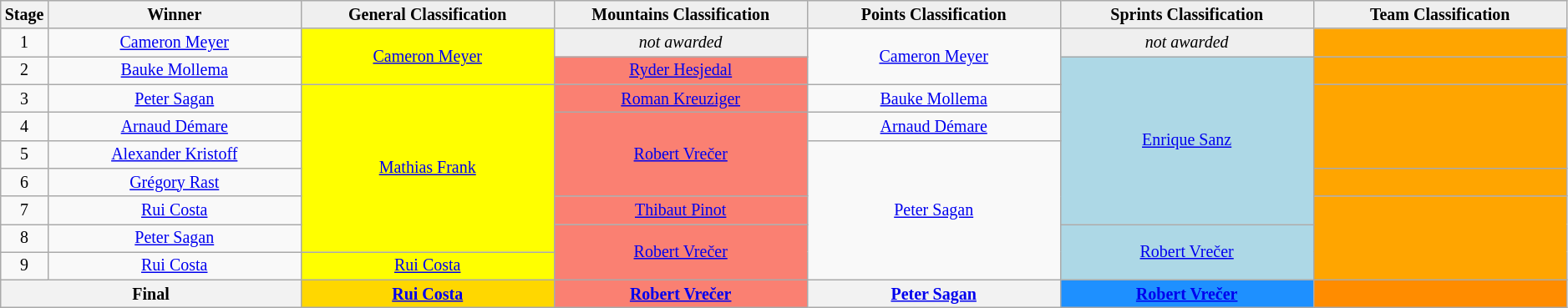<table class="wikitable" style="text-align: center; font-size:smaller;">
<tr style="background-color: #efefef;">
<th width="2%">Stage</th>
<th width="16%">Winner</th>
<th style="background:#efefef;" width="16%"><strong>General Classification</strong><br></th>
<th style="background:#efefef;" width="16%"><strong>Mountains Classification</strong><br></th>
<th style="background:#efefef;" width="16%"><strong>Points Classification</strong><br></th>
<th style="background:#efefef;" width="16%"><strong>Sprints Classification</strong><br></th>
<th style="background:#efefef;" width="16%"><strong>Team Classification</strong><br></th>
</tr>
<tr>
<td>1</td>
<td><a href='#'>Cameron Meyer</a></td>
<td style="background:yellow;" rowspan=2><a href='#'>Cameron Meyer</a></td>
<td style="background:#EFEFEF;"><em>not awarded</em></td>
<td style="background:offwhite;" rowspan=2><a href='#'>Cameron Meyer</a></td>
<td style="background:#EFEFEF;"><em>not awarded</em></td>
<td style="background:orange;"></td>
</tr>
<tr>
<td>2</td>
<td><a href='#'>Bauke Mollema</a></td>
<td style="background:salmon;"><a href='#'>Ryder Hesjedal</a></td>
<td style="background:lightblue;" rowspan=6><a href='#'>Enrique Sanz</a></td>
<td style="background:orange;"></td>
</tr>
<tr>
<td>3</td>
<td><a href='#'>Peter Sagan</a></td>
<td style="background:yellow;" rowspan=6><a href='#'>Mathias Frank</a></td>
<td style="background:salmon;"><a href='#'>Roman Kreuziger</a></td>
<td style="background:offwhite;"><a href='#'>Bauke Mollema</a></td>
<td style="background:orange;" rowspan=3></td>
</tr>
<tr>
<td>4</td>
<td><a href='#'>Arnaud Démare</a></td>
<td style="background:salmon;" rowspan=3><a href='#'>Robert Vrečer</a></td>
<td style="background:offwhite;"><a href='#'>Arnaud Démare</a></td>
</tr>
<tr>
<td>5</td>
<td><a href='#'>Alexander Kristoff</a></td>
<td style="background:offwhite;" rowspan=5><a href='#'>Peter Sagan</a></td>
</tr>
<tr>
<td>6</td>
<td><a href='#'>Grégory Rast</a></td>
<td style="background:orange;"></td>
</tr>
<tr>
<td>7</td>
<td><a href='#'>Rui Costa</a></td>
<td style="background:salmon;"><a href='#'>Thibaut Pinot</a></td>
<td style="background:orange;" rowspan=3></td>
</tr>
<tr>
<td>8</td>
<td><a href='#'>Peter Sagan</a></td>
<td style="background:salmon;" rowspan=2><a href='#'>Robert Vrečer</a></td>
<td style="background:lightblue;" rowspan=2><a href='#'>Robert Vrečer</a></td>
</tr>
<tr>
<td>9</td>
<td><a href='#'>Rui Costa</a></td>
<td style="background:yellow;"><a href='#'>Rui Costa</a></td>
</tr>
<tr>
<th colspan=2><strong>Final</strong></th>
<th style="background:gold;"><a href='#'>Rui Costa</a></th>
<th style="background:salmon;"><a href='#'>Robert Vrečer</a></th>
<th style="background:offwhite;"><a href='#'>Peter Sagan</a></th>
<th style="background:dodgerblue;"><a href='#'>Robert Vrečer</a></th>
<th style="background:#FF8C00;"></th>
</tr>
</table>
